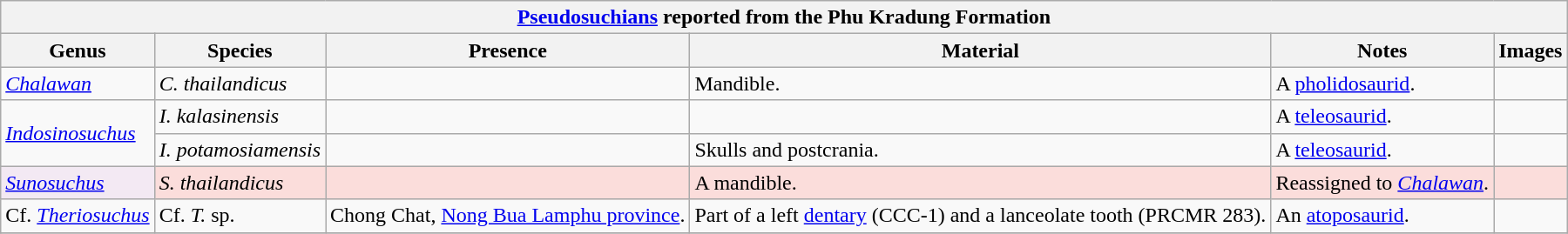<table class="wikitable" align="center">
<tr>
<th colspan="6" align="center"><strong><a href='#'>Pseudosuchians</a> reported from the Phu Kradung Formation</strong></th>
</tr>
<tr>
<th>Genus</th>
<th>Species</th>
<th>Presence</th>
<th><strong>Material</strong></th>
<th>Notes</th>
<th>Images</th>
</tr>
<tr>
<td><a href='#'><em>Chalawan</em></a></td>
<td><em>C. thailandicus</em></td>
<td></td>
<td>Mandible.</td>
<td>A <a href='#'>pholidosaurid</a>.</td>
<td></td>
</tr>
<tr>
<td rowspan=2><em><a href='#'>Indosinosuchus</a></em></td>
<td><em>I. kalasinensis</em></td>
<td></td>
<td></td>
<td>A <a href='#'>teleosaurid</a>.</td>
<td></td>
</tr>
<tr>
<td><em>I. potamosiamensis</em></td>
<td></td>
<td>Skulls and postcrania.</td>
<td>A <a href='#'>teleosaurid</a>.</td>
<td></td>
</tr>
<tr>
<td style="background:#f3e9f3;"><em><a href='#'>Sunosuchus</a></em></td>
<td style="background:#fbdddb;"><em>S. thailandicus</em></td>
<td style="background:#fbdddb;"></td>
<td style="background:#fbdddb;">A mandible.</td>
<td style="background:#fbdddb;">Reassigned to <em><a href='#'>Chalawan</a></em>.</td>
<td style="background:#fbdddb;"></td>
</tr>
<tr>
<td>Cf. <em><a href='#'>Theriosuchus</a></em></td>
<td>Cf. <em>T.</em> sp.</td>
<td>Chong Chat, <a href='#'>Nong Bua Lamphu province</a>.</td>
<td>Part of a left <a href='#'>dentary</a> (CCC-1) and a lanceolate tooth (PRCMR 283).</td>
<td>An <a href='#'>atoposaurid</a>.</td>
<td></td>
</tr>
<tr>
</tr>
</table>
